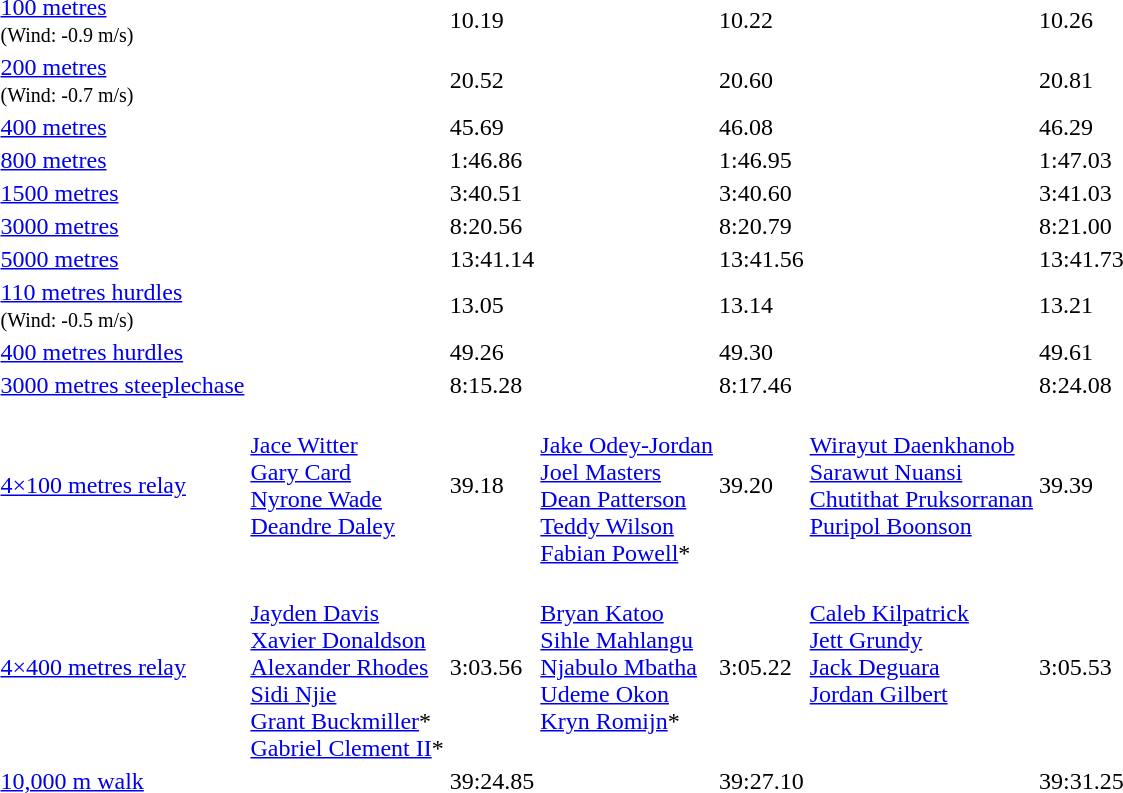<table>
<tr>
<td><a href='#'>100 metres</a><br><small>(Wind: -0.9 m/s)</small> <br></td>
<td></td>
<td>10.19</td>
<td></td>
<td>10.22</td>
<td></td>
<td>10.26</td>
</tr>
<tr>
<td><a href='#'>200 metres</a><br><small>(Wind: -0.7 m/s)</small><br></td>
<td></td>
<td>20.52</td>
<td></td>
<td>20.60</td>
<td></td>
<td>20.81 </td>
</tr>
<tr>
<td><a href='#'>400 metres</a><br></td>
<td></td>
<td>45.69</td>
<td></td>
<td>46.08</td>
<td></td>
<td>46.29</td>
</tr>
<tr>
<td><a href='#'>800 metres</a><br></td>
<td></td>
<td>1:46.86</td>
<td></td>
<td>1:46.95</td>
<td></td>
<td>1:47.03</td>
</tr>
<tr>
<td><a href='#'>1500 metres</a><br></td>
<td></td>
<td>3:40.51</td>
<td></td>
<td>3:40.60</td>
<td></td>
<td>3:41.03</td>
</tr>
<tr>
<td><a href='#'>3000 metres</a><br></td>
<td></td>
<td>8:20.56</td>
<td></td>
<td>8:20.79</td>
<td></td>
<td>8:21.00</td>
</tr>
<tr>
<td><a href='#'>5000 metres</a><br></td>
<td></td>
<td>13:41.14</td>
<td></td>
<td>13:41.56</td>
<td></td>
<td>13:41.73 </td>
</tr>
<tr>
<td><a href='#'>110 metres hurdles</a><br><small>(Wind: -0.5 m/s)</small><br></td>
<td></td>
<td>13.05 </td>
<td></td>
<td>13.14 </td>
<td></td>
<td>13.21 </td>
</tr>
<tr>
<td><a href='#'>400 metres hurdles</a><br></td>
<td></td>
<td>49.26 </td>
<td></td>
<td>49.30 </td>
<td></td>
<td>49.61</td>
</tr>
<tr>
<td><a href='#'>3000 metres steeplechase</a><br></td>
<td></td>
<td>8:15.28 </td>
<td></td>
<td>8:17.46 </td>
<td></td>
<td>8:24.08 </td>
</tr>
<tr>
<td><a href='#'>4×100 metres relay</a><br></td>
<td valign=top><br><a href='#'>Jace Witter</a><br><a href='#'>Gary Card</a><br><a href='#'>Nyrone Wade</a><br><a href='#'>Deandre Daley</a></td>
<td>39.18 </td>
<td valign=top><br><a href='#'>Jake Odey-Jordan</a><br><a href='#'>Joel Masters</a><br><a href='#'>Dean Patterson</a><br><a href='#'>Teddy Wilson</a><br><a href='#'>Fabian Powell</a>*</td>
<td>39.20 </td>
<td valign=top><br><a href='#'>Wirayut Daenkhanob</a><br><a href='#'>Sarawut Nuansi</a><br><a href='#'>Chutithat Pruksorranan</a><br><a href='#'>Puripol Boonson</a></td>
<td>39.39 </td>
</tr>
<tr>
<td><a href='#'>4×400 metres relay</a><br></td>
<td valign=top><br><a href='#'>Jayden Davis</a><br><a href='#'>Xavier Donaldson</a><br><a href='#'>Alexander Rhodes</a><br><a href='#'>Sidi Njie</a><br><a href='#'>Grant Buckmiller</a>*<br><a href='#'>Gabriel Clement II</a>*</td>
<td>3:03.56 </td>
<td valign=top><br><a href='#'>Bryan Katoo</a><br><a href='#'>Sihle Mahlangu</a><br><a href='#'>Njabulo Mbatha</a><br><a href='#'>Udeme Okon</a><br><a href='#'>Kryn Romijn</a>*</td>
<td>3:05.22 </td>
<td valign=top><br><a href='#'>Caleb Kilpatrick</a><br><a href='#'>Jett Grundy</a><br><a href='#'>Jack Deguara</a><br><a href='#'>Jordan Gilbert</a></td>
<td>3:05.53 </td>
</tr>
<tr>
<td><a href='#'>10,000 m walk</a><br></td>
<td></td>
<td>39:24.85 </td>
<td></td>
<td>39:27.10 </td>
<td></td>
<td>39:31.25 </td>
</tr>
</table>
